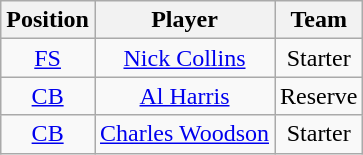<table class="wikitable">
<tr>
<th>Position</th>
<th>Player</th>
<th>Team</th>
</tr>
<tr style="background:#ffddoo; text-align:center;">
<td><a href='#'>FS</a></td>
<td><a href='#'>Nick Collins</a></td>
<td>Starter</td>
</tr>
<tr style="background:#ffddoo; text-align:center;">
<td><a href='#'>CB</a></td>
<td><a href='#'>Al Harris</a> </td>
<td>Reserve</td>
</tr>
<tr style="background:#ffddoo; text-align:center;">
<td><a href='#'>CB</a></td>
<td><a href='#'>Charles Woodson</a> </td>
<td>Starter</td>
</tr>
</table>
